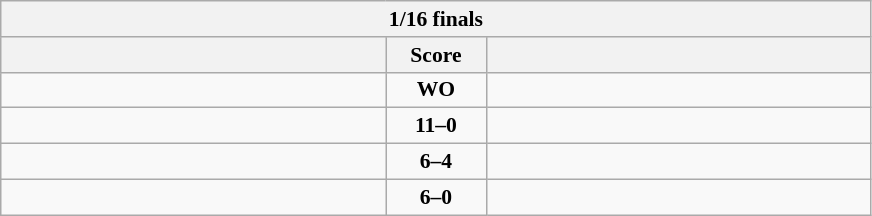<table class="wikitable" style="text-align: center; font-size:90% ">
<tr>
<th colspan=3>1/16 finals</th>
</tr>
<tr>
<th align="right" width="250"></th>
<th width="60">Score</th>
<th align="left" width="250"></th>
</tr>
<tr>
<td align=left><strong></strong></td>
<td align=center><strong>WO</strong></td>
<td align=left><s></s></td>
</tr>
<tr>
<td align=left><strong></strong></td>
<td align=center><strong>11–0</strong></td>
<td align=left></td>
</tr>
<tr>
<td align=left><strong></strong></td>
<td align=center><strong>6–4</strong></td>
<td align=left></td>
</tr>
<tr>
<td align=left><strong></strong></td>
<td align=center><strong>6–0</strong></td>
<td align=left></td>
</tr>
</table>
